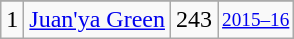<table class="wikitable">
<tr>
</tr>
<tr>
<td>1</td>
<td><a href='#'>Juan'ya Green</a></td>
<td>243</td>
<td style="font-size:80%;"><a href='#'>2015–16</a></td>
</tr>
</table>
